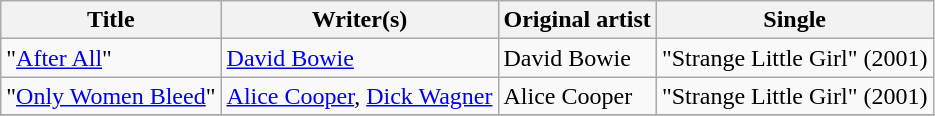<table class="wikitable">
<tr>
<th>Title</th>
<th>Writer(s)</th>
<th>Original artist</th>
<th>Single</th>
</tr>
<tr>
<td>"<a href='#'>After All</a>"</td>
<td><a href='#'>David Bowie</a></td>
<td>David Bowie</td>
<td>"Strange Little Girl" (2001)</td>
</tr>
<tr>
<td>"<a href='#'>Only Women Bleed</a>"</td>
<td><a href='#'>Alice Cooper</a>, <a href='#'>Dick Wagner</a></td>
<td>Alice Cooper</td>
<td>"Strange Little Girl" (2001)</td>
</tr>
<tr>
</tr>
</table>
